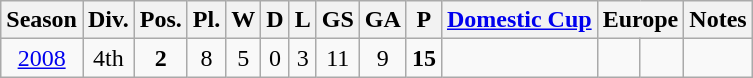<table class="wikitable">
<tr>
<th>Season</th>
<th>Div.</th>
<th>Pos.</th>
<th>Pl.</th>
<th>W</th>
<th>D</th>
<th>L</th>
<th>GS</th>
<th>GA</th>
<th>P</th>
<th><a href='#'>Domestic Cup</a></th>
<th colspan=2>Europe</th>
<th>Notes</th>
</tr>
<tr>
<td align=center><a href='#'>2008</a></td>
<td align=center>4th</td>
<td align=center><strong>2</strong></td>
<td align=center>8</td>
<td align=center>5</td>
<td align=center>0</td>
<td align=center>3</td>
<td align=center>11</td>
<td align=center>9</td>
<td align=center><strong>15</strong></td>
<td align=center></td>
<td align=center></td>
<td align=center></td>
<td align=center></td>
</tr>
</table>
